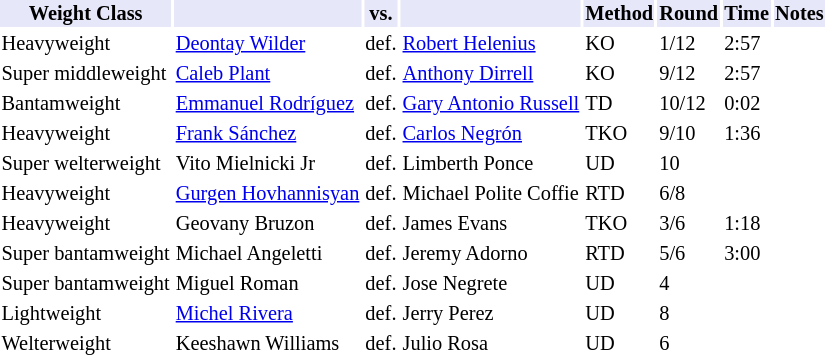<table class="toccolours" style="font-size: 85%;">
<tr>
<th style="background:#e6e8fa; color:#000; text-align:center;">Weight Class</th>
<th style="background:#e6e8fa; color:#000; text-align:center;"></th>
<th style="background:#e6e8fa; color:#000; text-align:center;">vs.</th>
<th style="background:#e6e8fa; color:#000; text-align:center;"></th>
<th style="background:#e6e8fa; color:#000; text-align:center;">Method</th>
<th style="background:#e6e8fa; color:#000; text-align:center;">Round</th>
<th style="background:#e6e8fa; color:#000; text-align:center;">Time</th>
<th style="background:#e6e8fa; color:#000; text-align:center;">Notes</th>
</tr>
<tr>
<td>Heavyweight</td>
<td><a href='#'>Deontay Wilder</a></td>
<td>def.</td>
<td><a href='#'>Robert Helenius</a></td>
<td>KO</td>
<td>1/12</td>
<td>2:57</td>
<td></td>
</tr>
<tr>
<td>Super middleweight</td>
<td><a href='#'>Caleb Plant</a></td>
<td>def.</td>
<td><a href='#'>Anthony Dirrell</a></td>
<td>KO</td>
<td>9/12</td>
<td>2:57</td>
<td></td>
</tr>
<tr>
<td>Bantamweight</td>
<td><a href='#'>Emmanuel Rodríguez</a></td>
<td>def.</td>
<td><a href='#'>Gary Antonio Russell</a></td>
<td>TD</td>
<td>10/12</td>
<td>0:02</td>
<td></td>
</tr>
<tr>
<td>Heavyweight</td>
<td><a href='#'>Frank Sánchez</a></td>
<td>def.</td>
<td><a href='#'>Carlos Negrón</a></td>
<td>TKO</td>
<td>9/10</td>
<td>1:36</td>
<td></td>
</tr>
<tr>
<td>Super welterweight</td>
<td>Vito Mielnicki Jr</td>
<td>def.</td>
<td>Limberth Ponce</td>
<td>UD</td>
<td>10</td>
<td></td>
<td></td>
</tr>
<tr>
<td>Heavyweight</td>
<td><a href='#'>Gurgen Hovhannisyan</a></td>
<td>def.</td>
<td>Michael Polite Coffie</td>
<td>RTD</td>
<td>6/8</td>
<td></td>
<td></td>
</tr>
<tr>
<td>Heavyweight</td>
<td>Geovany Bruzon</td>
<td>def.</td>
<td>James Evans</td>
<td>TKO</td>
<td>3/6</td>
<td>1:18</td>
<td></td>
</tr>
<tr>
<td>Super bantamweight</td>
<td>Michael Angeletti</td>
<td>def.</td>
<td>Jeremy Adorno</td>
<td>RTD</td>
<td>5/6</td>
<td>3:00</td>
<td></td>
</tr>
<tr>
<td>Super bantamweight</td>
<td>Miguel Roman</td>
<td>def.</td>
<td>Jose Negrete</td>
<td>UD</td>
<td>4</td>
<td></td>
<td></td>
</tr>
<tr>
<td>Lightweight</td>
<td><a href='#'>Michel Rivera</a></td>
<td>def.</td>
<td>Jerry Perez</td>
<td>UD</td>
<td>8</td>
<td></td>
<td></td>
</tr>
<tr>
<td>Welterweight</td>
<td>Keeshawn Williams</td>
<td>def.</td>
<td>Julio Rosa</td>
<td>UD</td>
<td>6</td>
<td></td>
<td></td>
</tr>
<tr>
</tr>
</table>
